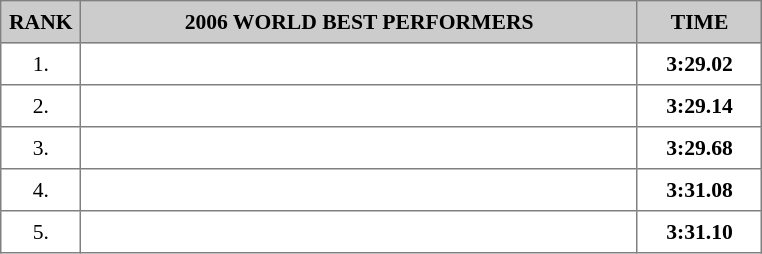<table border="1" cellspacing="2" cellpadding="5" style="border-collapse: collapse; font-size: 90%;">
<tr style="background:#ccc;">
<th>RANK</th>
<th style="text-align:center; width:25em;">2006 WORLD BEST PERFORMERS</th>
<th style="text-align:center; width:5em;">TIME</th>
</tr>
<tr>
<td style="text-align:center;">1.</td>
<td></td>
<td style="text-align:center;"><strong>3:29.02</strong></td>
</tr>
<tr>
<td style="text-align:center;">2.</td>
<td></td>
<td style="text-align:center;"><strong>3:29.14</strong></td>
</tr>
<tr>
<td style="text-align:center;">3.</td>
<td></td>
<td style="text-align:center;"><strong>3:29.68</strong></td>
</tr>
<tr>
<td style="text-align:center;">4.</td>
<td></td>
<td style="text-align:center;"><strong>3:31.08</strong></td>
</tr>
<tr>
<td style="text-align:center;">5.</td>
<td></td>
<td style="text-align:center;"><strong>3:31.10</strong></td>
</tr>
</table>
